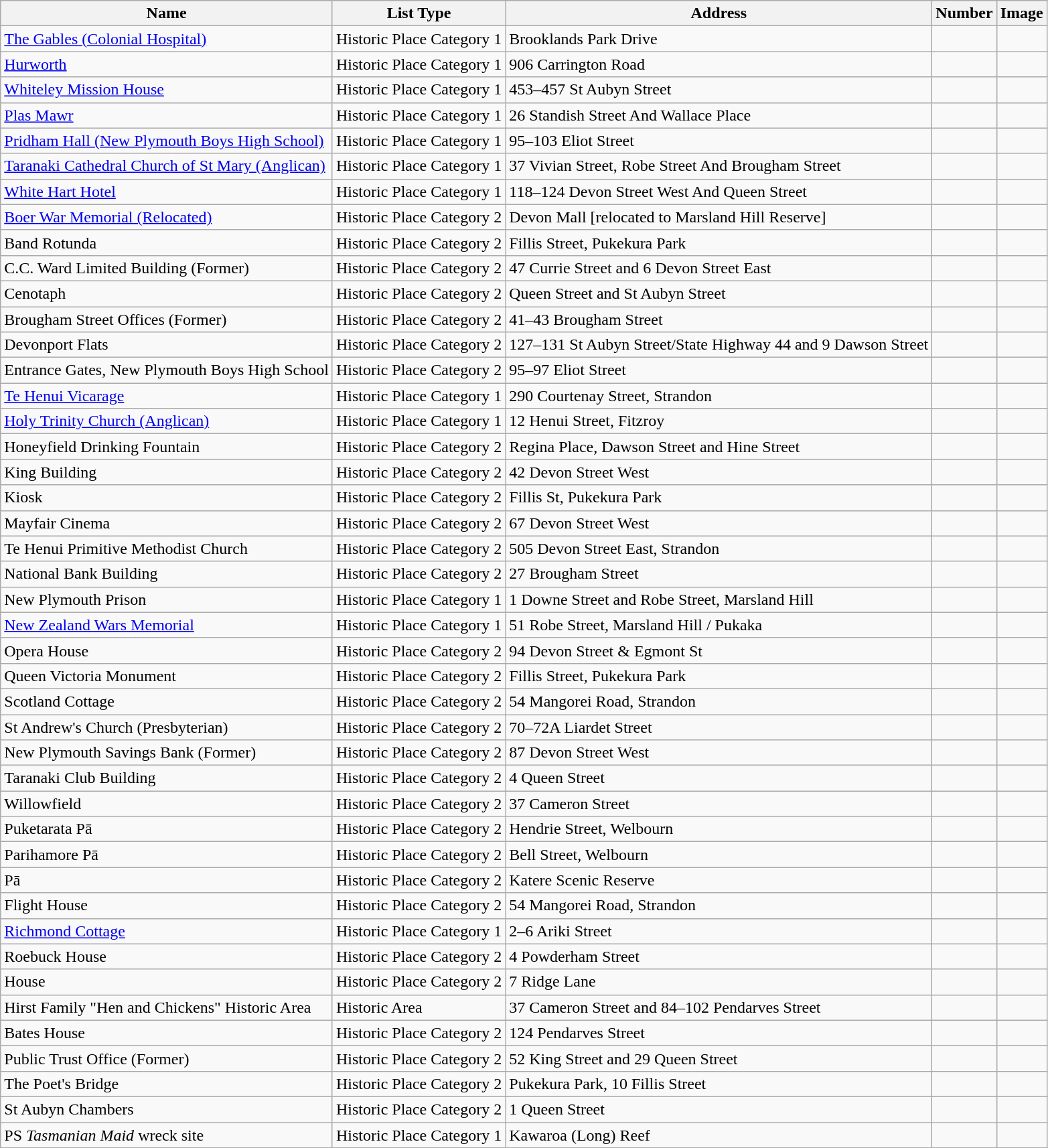<table class= "wikitable sortable">
<tr>
<th>Name</th>
<th>List Type</th>
<th>Address</th>
<th>Number</th>
<th>Image</th>
</tr>
<tr>
<td><a href='#'>The Gables (Colonial Hospital)</a></td>
<td>Historic Place Category 1</td>
<td>Brooklands Park Drive</td>
<td></td>
<td></td>
</tr>
<tr>
<td><a href='#'>Hurworth</a></td>
<td>Historic Place Category 1</td>
<td>906 Carrington Road</td>
<td></td>
<td></td>
</tr>
<tr>
<td><a href='#'>Whiteley Mission House</a></td>
<td>Historic Place Category 1</td>
<td>453–457 St Aubyn Street</td>
<td></td>
<td></td>
</tr>
<tr>
<td><a href='#'>Plas Mawr</a></td>
<td>Historic Place Category 1</td>
<td>26 Standish Street And Wallace Place</td>
<td></td>
<td></td>
</tr>
<tr>
<td><a href='#'>Pridham Hall (New Plymouth Boys High School)</a></td>
<td>Historic Place Category 1</td>
<td>95–103 Eliot Street</td>
<td></td>
<td></td>
</tr>
<tr>
<td><a href='#'>Taranaki Cathedral Church of St Mary (Anglican)</a></td>
<td>Historic Place Category 1</td>
<td>37 Vivian Street, Robe Street And Brougham Street</td>
<td></td>
<td></td>
</tr>
<tr>
<td><a href='#'>White Hart Hotel</a></td>
<td>Historic Place Category 1</td>
<td>118–124 Devon Street West And Queen Street</td>
<td></td>
<td></td>
</tr>
<tr>
<td><a href='#'>Boer War Memorial (Relocated)</a></td>
<td>Historic Place Category 2</td>
<td>Devon Mall [relocated to Marsland Hill Reserve]</td>
<td></td>
<td></td>
</tr>
<tr>
<td>Band Rotunda</td>
<td>Historic Place Category 2</td>
<td>Fillis Street, Pukekura Park</td>
<td></td>
<td></td>
</tr>
<tr>
<td>C.C. Ward Limited Building (Former)</td>
<td>Historic Place Category 2</td>
<td>47 Currie Street and 6 Devon Street East</td>
<td></td>
<td></td>
</tr>
<tr>
<td>Cenotaph</td>
<td>Historic Place Category 2</td>
<td>Queen Street and St Aubyn Street</td>
<td></td>
<td></td>
</tr>
<tr>
<td>Brougham Street Offices (Former)</td>
<td>Historic Place Category 2</td>
<td>41–43 Brougham Street</td>
<td></td>
<td></td>
</tr>
<tr>
<td>Devonport Flats</td>
<td>Historic Place Category 2</td>
<td>127–131 St Aubyn Street/State Highway 44 and 9 Dawson Street</td>
<td></td>
<td></td>
</tr>
<tr>
<td>Entrance Gates, New Plymouth Boys High School</td>
<td>Historic Place Category 2</td>
<td>95–97 Eliot Street</td>
<td></td>
<td></td>
</tr>
<tr>
<td><a href='#'>Te Henui Vicarage</a></td>
<td>Historic Place Category 1</td>
<td>290 Courtenay Street, Strandon</td>
<td></td>
<td></td>
</tr>
<tr>
<td><a href='#'>Holy Trinity Church (Anglican)</a></td>
<td>Historic Place Category 1</td>
<td>12 Henui Street, Fitzroy</td>
<td></td>
<td></td>
</tr>
<tr>
<td>Honeyfield Drinking Fountain</td>
<td>Historic Place Category 2</td>
<td>Regina Place, Dawson Street and Hine Street</td>
<td></td>
<td></td>
</tr>
<tr>
<td>King Building</td>
<td>Historic Place Category 2</td>
<td>42 Devon Street West</td>
<td></td>
<td></td>
</tr>
<tr>
<td>Kiosk</td>
<td>Historic Place Category 2</td>
<td>Fillis St, Pukekura Park</td>
<td></td>
<td></td>
</tr>
<tr>
<td>Mayfair Cinema</td>
<td>Historic Place Category 2</td>
<td>67 Devon Street West</td>
<td></td>
<td></td>
</tr>
<tr>
<td>Te Henui Primitive Methodist Church</td>
<td>Historic Place Category 2</td>
<td>505 Devon Street East, Strandon</td>
<td></td>
<td></td>
</tr>
<tr>
<td>National Bank Building</td>
<td>Historic Place Category 2</td>
<td>27 Brougham Street</td>
<td></td>
<td></td>
</tr>
<tr>
<td>New Plymouth Prison</td>
<td>Historic Place Category 1</td>
<td>1 Downe Street and Robe Street, Marsland Hill</td>
<td></td>
<td></td>
</tr>
<tr>
<td><a href='#'>New Zealand Wars Memorial</a></td>
<td>Historic Place Category 1</td>
<td>51 Robe Street, Marsland Hill / Pukaka</td>
<td></td>
<td></td>
</tr>
<tr>
<td>Opera House</td>
<td>Historic Place Category 2</td>
<td>94 Devon Street & Egmont St</td>
<td></td>
<td></td>
</tr>
<tr>
<td>Queen Victoria Monument</td>
<td>Historic Place Category 2</td>
<td>Fillis Street, Pukekura Park</td>
<td></td>
<td></td>
</tr>
<tr>
<td>Scotland Cottage</td>
<td>Historic Place Category 2</td>
<td>54 Mangorei Road, Strandon</td>
<td></td>
<td></td>
</tr>
<tr>
<td>St Andrew's Church (Presbyterian)</td>
<td>Historic Place Category 2</td>
<td>70–72A Liardet Street</td>
<td></td>
<td></td>
</tr>
<tr>
<td>New Plymouth Savings Bank (Former)</td>
<td>Historic Place Category 2</td>
<td>87 Devon Street West</td>
<td></td>
<td></td>
</tr>
<tr>
<td>Taranaki Club Building</td>
<td>Historic Place Category 2</td>
<td>4 Queen Street</td>
<td></td>
<td></td>
</tr>
<tr>
<td>Willowfield</td>
<td>Historic Place Category 2</td>
<td>37 Cameron Street</td>
<td></td>
<td></td>
</tr>
<tr>
<td>Puketarata Pā</td>
<td>Historic Place Category 2</td>
<td>Hendrie Street, Welbourn</td>
<td></td>
<td></td>
</tr>
<tr>
<td>Parihamore Pā</td>
<td>Historic Place Category 2</td>
<td>Bell Street, Welbourn</td>
<td></td>
<td></td>
</tr>
<tr>
<td>Pā</td>
<td>Historic Place Category 2</td>
<td>Katere Scenic Reserve</td>
<td></td>
<td></td>
</tr>
<tr>
<td>Flight House</td>
<td>Historic Place Category 2</td>
<td>54 Mangorei Road, Strandon</td>
<td></td>
<td></td>
</tr>
<tr>
<td><a href='#'>Richmond Cottage</a></td>
<td>Historic Place Category 1</td>
<td>2–6 Ariki Street</td>
<td></td>
<td></td>
</tr>
<tr>
<td>Roebuck House</td>
<td>Historic Place Category 2</td>
<td>4 Powderham Street</td>
<td></td>
<td></td>
</tr>
<tr>
<td>House</td>
<td>Historic Place Category 2</td>
<td>7 Ridge Lane</td>
<td></td>
<td></td>
</tr>
<tr>
<td>Hirst Family "Hen and Chickens" Historic Area</td>
<td>Historic Area</td>
<td>37 Cameron Street and 84–102 Pendarves Street</td>
<td></td>
<td></td>
</tr>
<tr>
<td>Bates House</td>
<td>Historic Place Category 2</td>
<td>124 Pendarves Street</td>
<td></td>
<td></td>
</tr>
<tr>
<td>Public Trust Office (Former)</td>
<td>Historic Place Category 2</td>
<td>52 King Street and 29 Queen Street</td>
<td></td>
<td></td>
</tr>
<tr>
<td>The Poet's Bridge</td>
<td>Historic Place Category 2</td>
<td>Pukekura Park, 10 Fillis Street</td>
<td></td>
<td></td>
</tr>
<tr>
<td>St Aubyn Chambers</td>
<td>Historic Place Category 2</td>
<td>1 Queen Street</td>
<td></td>
<td></td>
</tr>
<tr>
<td>PS <em>Tasmanian Maid</em> wreck site</td>
<td>Historic Place Category 1</td>
<td>Kawaroa (Long) Reef</td>
<td></td>
<td></td>
</tr>
<tr>
</tr>
</table>
